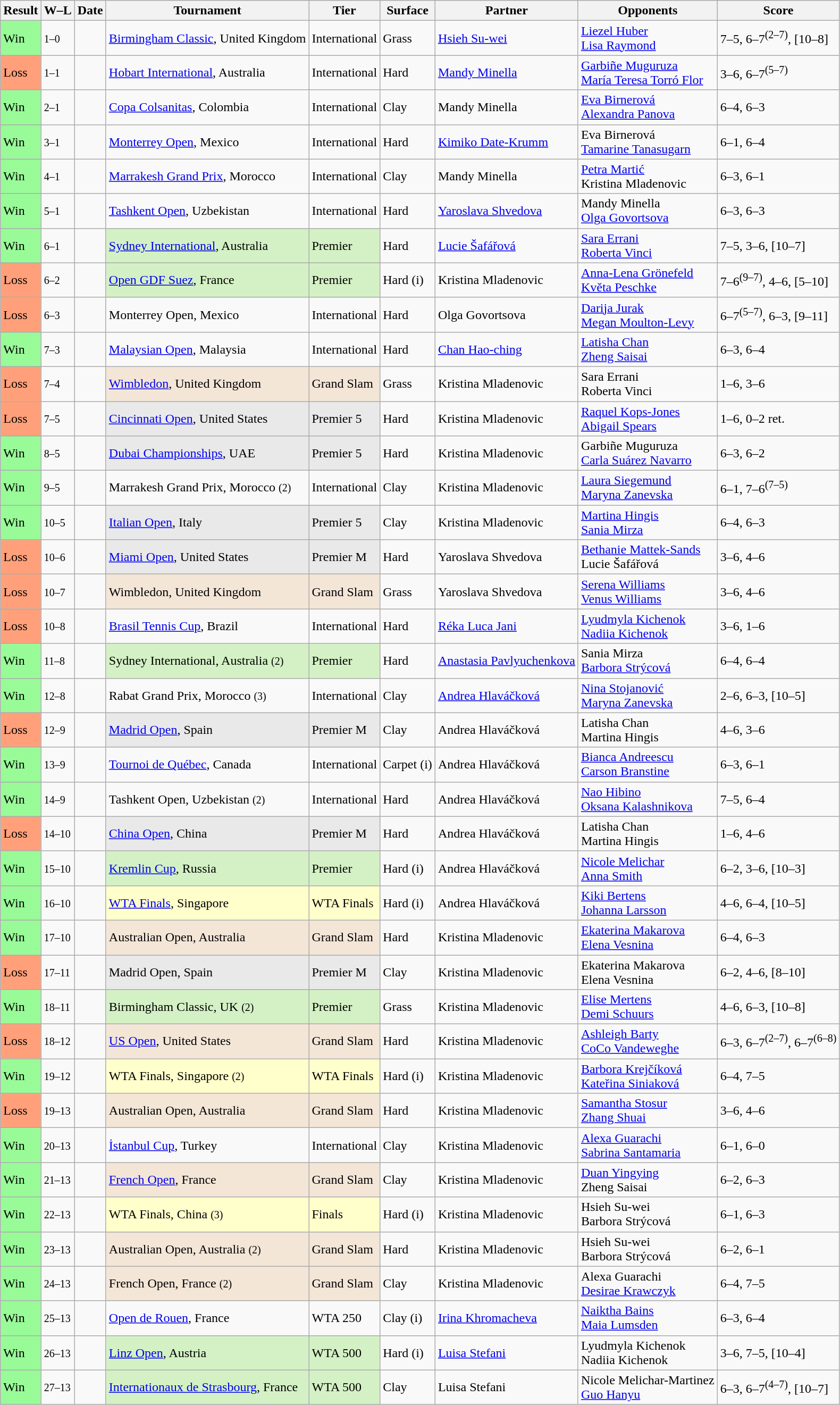<table class="sortable wikitable nowrap">
<tr>
<th>Result</th>
<th class="unsortable">W–L</th>
<th>Date</th>
<th>Tournament</th>
<th>Tier</th>
<th>Surface</th>
<th>Partner</th>
<th>Opponents</th>
<th class="unsortable">Score</th>
</tr>
<tr>
<td style="background:#98fb98;">Win</td>
<td><small>1–0</small></td>
<td><a href='#'></a></td>
<td><a href='#'>Birmingham Classic</a>, United Kingdom</td>
<td>International</td>
<td>Grass</td>
<td> <a href='#'>Hsieh Su-wei</a></td>
<td> <a href='#'>Liezel Huber</a> <br>  <a href='#'>Lisa Raymond</a></td>
<td>7–5, 6–7<sup>(2–7)</sup>, [10–8]</td>
</tr>
<tr>
<td style="background:#ffa07a;">Loss</td>
<td><small>1–1</small></td>
<td><a href='#'></a></td>
<td><a href='#'>Hobart International</a>, Australia</td>
<td>International</td>
<td>Hard</td>
<td> <a href='#'>Mandy Minella</a></td>
<td> <a href='#'>Garbiñe Muguruza</a> <br>  <a href='#'>María Teresa Torró Flor</a></td>
<td>3–6, 6–7<sup>(5–7)</sup></td>
</tr>
<tr>
<td style="background:#98fb98;">Win</td>
<td><small>2–1</small></td>
<td><a href='#'></a></td>
<td><a href='#'>Copa Colsanitas</a>, Colombia</td>
<td>International</td>
<td>Clay</td>
<td> Mandy Minella</td>
<td> <a href='#'>Eva Birnerová</a> <br>  <a href='#'>Alexandra Panova</a></td>
<td>6–4, 6–3</td>
</tr>
<tr>
<td style="background:#98fb98;">Win</td>
<td><small>3–1</small></td>
<td><a href='#'></a></td>
<td><a href='#'>Monterrey Open</a>, Mexico</td>
<td>International</td>
<td>Hard</td>
<td> <a href='#'>Kimiko Date-Krumm</a></td>
<td> Eva Birnerová <br>  <a href='#'>Tamarine Tanasugarn</a></td>
<td>6–1, 6–4</td>
</tr>
<tr>
<td style="background:#98fb98;">Win</td>
<td><small>4–1</small></td>
<td><a href='#'></a></td>
<td><a href='#'>Marrakesh Grand Prix</a>, Morocco</td>
<td>International</td>
<td>Clay</td>
<td> Mandy Minella</td>
<td> <a href='#'>Petra Martić</a> <br>  Kristina Mladenovic</td>
<td>6–3, 6–1</td>
</tr>
<tr>
<td style="background:#98fb98;">Win</td>
<td><small>5–1</small></td>
<td><a href='#'></a></td>
<td><a href='#'>Tashkent Open</a>, Uzbekistan</td>
<td>International</td>
<td>Hard</td>
<td> <a href='#'>Yaroslava Shvedova</a></td>
<td> Mandy Minella <br>  <a href='#'>Olga Govortsova</a></td>
<td>6–3, 6–3</td>
</tr>
<tr>
<td style="background:#98fb98;">Win</td>
<td><small>6–1</small></td>
<td><a href='#'></a></td>
<td style="background:#d4f1c5;"><a href='#'>Sydney International</a>, Australia</td>
<td style="background:#d4f1c5;">Premier</td>
<td>Hard</td>
<td> <a href='#'>Lucie Šafářová</a></td>
<td> <a href='#'>Sara Errani</a> <br>  <a href='#'>Roberta Vinci</a></td>
<td>7–5, 3–6, [10–7]</td>
</tr>
<tr>
<td style="background:#ffa07a;">Loss</td>
<td><small>6–2</small></td>
<td><a href='#'></a></td>
<td style="background:#d4f1c5;"><a href='#'>Open GDF Suez</a>, France</td>
<td style="background:#d4f1c5;">Premier</td>
<td>Hard (i)</td>
<td> Kristina Mladenovic</td>
<td> <a href='#'>Anna-Lena Grönefeld</a> <br>  <a href='#'>Květa Peschke</a></td>
<td>7–6<sup>(9–7)</sup>, 4–6, [5–10]</td>
</tr>
<tr>
<td style="background:#ffa07a;">Loss</td>
<td><small>6–3</small></td>
<td><a href='#'></a></td>
<td>Monterrey Open, Mexico</td>
<td>International</td>
<td>Hard</td>
<td> Olga Govortsova</td>
<td> <a href='#'>Darija Jurak</a> <br>  <a href='#'>Megan Moulton-Levy</a></td>
<td>6–7<sup>(5–7)</sup>, 6–3, [9–11]</td>
</tr>
<tr>
<td style="background:#98fb98;">Win</td>
<td><small>7–3</small></td>
<td><a href='#'></a></td>
<td><a href='#'>Malaysian Open</a>, Malaysia</td>
<td>International</td>
<td>Hard</td>
<td> <a href='#'>Chan Hao-ching</a></td>
<td> <a href='#'>Latisha Chan</a> <br>  <a href='#'>Zheng Saisai</a></td>
<td>6–3, 6–4</td>
</tr>
<tr>
<td style="background:#ffa07a;">Loss</td>
<td><small>7–4</small></td>
<td><a href='#'></a></td>
<td style="background:#f3e6d7;"><a href='#'>Wimbledon</a>, United Kingdom</td>
<td style="background:#f3e6d7;">Grand Slam</td>
<td>Grass</td>
<td> Kristina Mladenovic</td>
<td> Sara Errani <br>  Roberta Vinci</td>
<td>1–6, 3–6</td>
</tr>
<tr>
<td style="background:#ffa07a;">Loss</td>
<td><small>7–5</small></td>
<td><a href='#'></a></td>
<td style="background:#e9e9e9;"><a href='#'>Cincinnati Open</a>, United States</td>
<td style="background:#e9e9e9;">Premier 5</td>
<td>Hard</td>
<td> Kristina Mladenovic</td>
<td> <a href='#'>Raquel Kops-Jones</a> <br>  <a href='#'>Abigail Spears</a></td>
<td>1–6, 0–2 ret.</td>
</tr>
<tr>
<td style="background:#98fb98;">Win</td>
<td><small>8–5</small></td>
<td><a href='#'></a></td>
<td style="background:#e9e9e9;"><a href='#'>Dubai Championships</a>, UAE</td>
<td style="background:#e9e9e9;">Premier 5</td>
<td>Hard</td>
<td> Kristina Mladenovic</td>
<td> Garbiñe Muguruza <br>  <a href='#'>Carla Suárez Navarro</a></td>
<td>6–3, 6–2</td>
</tr>
<tr>
<td style="background:#98fb98;">Win</td>
<td><small>9–5</small></td>
<td><a href='#'></a></td>
<td>Marrakesh Grand Prix, Morocco <small>(2)</small></td>
<td>International</td>
<td>Clay</td>
<td> Kristina Mladenovic</td>
<td> <a href='#'>Laura Siegemund</a> <br>  <a href='#'>Maryna Zanevska</a></td>
<td>6–1, 7–6<sup>(7–5)</sup></td>
</tr>
<tr>
<td style="background:#98fb98;">Win</td>
<td><small>10–5</small></td>
<td><a href='#'></a></td>
<td style="background:#e9e9e9;"><a href='#'>Italian Open</a>, Italy</td>
<td style="background:#e9e9e9;">Premier 5</td>
<td>Clay</td>
<td> Kristina Mladenovic</td>
<td> <a href='#'>Martina Hingis</a> <br>  <a href='#'>Sania Mirza</a></td>
<td>6–4, 6–3</td>
</tr>
<tr>
<td style="background:#ffa07a;">Loss</td>
<td><small>10–6</small></td>
<td><a href='#'></a></td>
<td style="background:#e9e9e9;"><a href='#'>Miami Open</a>, United States</td>
<td style="background:#e9e9e9;">Premier M</td>
<td>Hard</td>
<td> Yaroslava Shvedova</td>
<td> <a href='#'>Bethanie Mattek-Sands</a> <br>  Lucie Šafářová</td>
<td>3–6, 4–6</td>
</tr>
<tr>
<td style="background:#ffa07a;">Loss</td>
<td><small>10–7</small></td>
<td><a href='#'></a></td>
<td style="background:#f3e6d7;">Wimbledon, United Kingdom</td>
<td style="background:#f3e6d7;">Grand Slam</td>
<td>Grass</td>
<td> Yaroslava Shvedova</td>
<td> <a href='#'>Serena Williams</a> <br>  <a href='#'>Venus Williams</a></td>
<td>3–6, 4–6</td>
</tr>
<tr>
<td style="background:#ffa07a;">Loss</td>
<td><small>10–8</small></td>
<td><a href='#'></a></td>
<td><a href='#'>Brasil Tennis Cup</a>, Brazil</td>
<td>International</td>
<td>Hard</td>
<td> <a href='#'>Réka Luca Jani</a></td>
<td> <a href='#'>Lyudmyla Kichenok</a> <br>  <a href='#'>Nadiia Kichenok</a></td>
<td>3–6, 1–6</td>
</tr>
<tr>
<td bgcolor="98FB98">Win</td>
<td><small>11–8</small></td>
<td><a href='#'></a></td>
<td bgcolor="D4F1C5">Sydney International, Australia <small>(2)</small></td>
<td bgcolor="D4F1C5">Premier</td>
<td>Hard</td>
<td> <a href='#'>Anastasia Pavlyuchenkova</a></td>
<td> Sania Mirza <br>  <a href='#'>Barbora Strýcová</a></td>
<td>6–4, 6–4</td>
</tr>
<tr>
<td bgcolor="98FB98">Win</td>
<td><small>12–8</small></td>
<td><a href='#'></a></td>
<td>Rabat Grand Prix, Morocco <small>(3)</small></td>
<td>International</td>
<td>Clay</td>
<td> <a href='#'>Andrea Hlaváčková</a></td>
<td> <a href='#'>Nina Stojanović</a> <br>  <a href='#'>Maryna Zanevska</a></td>
<td>2–6, 6–3, [10–5]</td>
</tr>
<tr>
<td bgcolor="FFA07A">Loss</td>
<td><small>12–9</small></td>
<td><a href='#'></a></td>
<td bgcolor="E9E9E9"><a href='#'>Madrid Open</a>, Spain</td>
<td bgcolor="E9E9E9">Premier M</td>
<td>Clay</td>
<td> Andrea Hlaváčková</td>
<td> Latisha Chan <br>  Martina Hingis</td>
<td>4–6, 3–6</td>
</tr>
<tr>
<td bgcolor="98FB98">Win</td>
<td><small>13–9</small></td>
<td><a href='#'></a></td>
<td><a href='#'>Tournoi de Québec</a>, Canada</td>
<td>International</td>
<td>Carpet (i)</td>
<td> Andrea Hlaváčková</td>
<td> <a href='#'>Bianca Andreescu</a> <br>  <a href='#'>Carson Branstine</a></td>
<td>6–3, 6–1</td>
</tr>
<tr>
<td bgcolor="98FB98">Win</td>
<td><small>14–9</small></td>
<td><a href='#'></a></td>
<td>Tashkent Open, Uzbekistan <small>(2)</small></td>
<td>International</td>
<td>Hard</td>
<td> Andrea Hlaváčková</td>
<td> <a href='#'>Nao Hibino</a> <br>  <a href='#'>Oksana Kalashnikova</a></td>
<td>7–5, 6–4</td>
</tr>
<tr>
<td style="background:#ffa07a;">Loss</td>
<td><small>14–10</small></td>
<td><a href='#'></a></td>
<td bgcolor="e9e9e9"><a href='#'>China Open</a>, China</td>
<td bgcolor="e9e9e9">Premier M</td>
<td>Hard</td>
<td> Andrea Hlaváčková</td>
<td> Latisha Chan <br>  Martina Hingis</td>
<td>1–6, 4–6</td>
</tr>
<tr>
<td style="background:#98fb98;">Win</td>
<td><small>15–10</small></td>
<td><a href='#'></a></td>
<td style="background:#d4f1c5;"><a href='#'>Kremlin Cup</a>, Russia</td>
<td style="background:#d4f1c5;">Premier</td>
<td>Hard (i)</td>
<td> Andrea Hlaváčková</td>
<td> <a href='#'>Nicole Melichar</a> <br>  <a href='#'>Anna Smith</a></td>
<td>6–2, 3–6, [10–3]</td>
</tr>
<tr>
<td bgcolor="98fb98">Win</td>
<td><small>16–10</small></td>
<td><a href='#'></a></td>
<td style="background:#FFFFCC;"><a href='#'>WTA Finals</a>, Singapore</td>
<td style="background:#FFFFCC;">WTA Finals</td>
<td>Hard (i)</td>
<td> Andrea Hlaváčková</td>
<td> <a href='#'>Kiki Bertens</a> <br>  <a href='#'>Johanna Larsson</a></td>
<td>4–6, 6–4, [10–5]</td>
</tr>
<tr>
<td style="background:#98fb98;;">Win</td>
<td><small>17–10</small></td>
<td><a href='#'></a></td>
<td style="background:#f3e6d7;">Australian Open, Australia</td>
<td style="background:#f3e6d7;">Grand Slam</td>
<td>Hard</td>
<td> Kristina Mladenovic</td>
<td> <a href='#'>Ekaterina Makarova</a> <br>  <a href='#'>Elena Vesnina</a></td>
<td>6–4, 6–3</td>
</tr>
<tr>
<td bgcolor="ffa07a">Loss</td>
<td><small>17–11</small></td>
<td><a href='#'></a></td>
<td bgcolor="e9e9e9">Madrid Open, Spain</td>
<td bgcolor="e9e9e9">Premier M</td>
<td>Clay</td>
<td> Kristina Mladenovic</td>
<td> Ekaterina Makarova <br>  Elena Vesnina</td>
<td>6–2, 4–6, [8–10]</td>
</tr>
<tr>
<td style="background:#98fb98;">Win</td>
<td><small>18–11</small></td>
<td><a href='#'></a></td>
<td style="background:#d4f1c5;">Birmingham Classic, UK <small>(2)</small></td>
<td style="background:#d4f1c5;">Premier</td>
<td>Grass</td>
<td> Kristina Mladenovic</td>
<td> <a href='#'>Elise Mertens</a> <br>  <a href='#'>Demi Schuurs</a></td>
<td>4–6, 6–3, [10–8]</td>
</tr>
<tr>
<td style="background:#ffa07a;;">Loss</td>
<td><small>18–12</small></td>
<td><a href='#'></a></td>
<td style="background:#f3e6d7;"><a href='#'>US Open</a>, United States</td>
<td style="background:#f3e6d7;">Grand Slam</td>
<td>Hard</td>
<td> Kristina Mladenovic</td>
<td> <a href='#'>Ashleigh Barty</a> <br>  <a href='#'>CoCo Vandeweghe</a></td>
<td>6–3, 6–7<sup>(2–7)</sup>, 6–7<sup>(6–8)</sup></td>
</tr>
<tr>
<td style="background:#98fb98;">Win</td>
<td><small>19–12</small></td>
<td><a href='#'></a></td>
<td style="background:#FFFFCC;">WTA Finals, Singapore <small>(2)</small></td>
<td style="background:#FFFFCC;">WTA Finals</td>
<td>Hard (i)</td>
<td> Kristina Mladenovic</td>
<td> <a href='#'>Barbora Krejčíková</a> <br>  <a href='#'>Kateřina Siniaková</a></td>
<td>6–4, 7–5</td>
</tr>
<tr>
<td style="background:#ffa07a;">Loss</td>
<td><small>19–13</small></td>
<td><a href='#'></a></td>
<td style="background:#f3e6d7;">Australian Open, Australia</td>
<td style="background:#f3e6d7;">Grand Slam</td>
<td>Hard</td>
<td> Kristina Mladenovic</td>
<td> <a href='#'>Samantha Stosur</a> <br>  <a href='#'>Zhang Shuai</a></td>
<td>3–6, 4–6</td>
</tr>
<tr>
<td style="background:#98fb98;">Win</td>
<td><small>20–13</small></td>
<td><a href='#'></a></td>
<td><a href='#'>İstanbul Cup</a>, Turkey</td>
<td>International</td>
<td>Clay</td>
<td> Kristina Mladenovic</td>
<td> <a href='#'>Alexa Guarachi</a> <br>  <a href='#'>Sabrina Santamaria</a></td>
<td>6–1, 6–0</td>
</tr>
<tr>
<td style="background:#98fb98;">Win</td>
<td><small>21–13</small></td>
<td><a href='#'></a></td>
<td style="background:#f3e6d7;"><a href='#'>French Open</a>, France</td>
<td style="background:#f3e6d7;">Grand Slam</td>
<td>Clay</td>
<td> Kristina Mladenovic</td>
<td> <a href='#'>Duan Yingying</a> <br>  Zheng Saisai</td>
<td>6–2, 6–3</td>
</tr>
<tr>
<td style="background:#98fb98;">Win</td>
<td><small>22–13</small></td>
<td><a href='#'></a></td>
<td style="background:#ffc;">WTA Finals, China <small>(3)</small></td>
<td style="background:#ffc;">Finals</td>
<td>Hard (i)</td>
<td> Kristina Mladenovic</td>
<td> Hsieh Su-wei <br>  Barbora Strýcová</td>
<td>6–1, 6–3</td>
</tr>
<tr>
<td style="background:#98fb98;">Win</td>
<td><small>23–13</small></td>
<td><a href='#'></a></td>
<td style="background:#f3e6d7;">Australian Open, Australia <small>(2)</small></td>
<td style="background:#f3e6d7;">Grand Slam</td>
<td>Hard</td>
<td> Kristina Mladenovic</td>
<td> Hsieh Su-wei <br>  Barbora Strýcová</td>
<td>6–2, 6–1</td>
</tr>
<tr>
<td bgcolor=98FB98>Win</td>
<td><small>24–13</small></td>
<td><a href='#'></a></td>
<td style="background:#f3e6d7;">French Open, France <small>(2)</small></td>
<td style="background:#f3e6d7;">Grand Slam</td>
<td>Clay</td>
<td> Kristina Mladenovic</td>
<td> Alexa Guarachi  <br>  <a href='#'>Desirae Krawczyk</a></td>
<td>6–4, 7–5</td>
</tr>
<tr>
<td style="background:#98fb98;">Win</td>
<td><small>25–13</small></td>
<td><a href='#'></a></td>
<td><a href='#'>Open de Rouen</a>, France</td>
<td>WTA 250</td>
<td>Clay (i)</td>
<td> <a href='#'>Irina Khromacheva</a></td>
<td> <a href='#'>Naiktha Bains</a> <br>  <a href='#'>Maia Lumsden</a></td>
<td>6–3, 6–4</td>
</tr>
<tr>
<td style=background:#98fb98>Win</td>
<td><small>26–13</small></td>
<td><a href='#'></a></td>
<td style=background:#d4f1c5><a href='#'>Linz Open</a>, Austria</td>
<td style=background:#d4f1c5>WTA 500</td>
<td>Hard (i)</td>
<td> <a href='#'>Luisa Stefani</a></td>
<td> Lyudmyla Kichenok <br>  Nadiia Kichenok</td>
<td>3–6, 7–5, [10–4]</td>
</tr>
<tr>
<td style=background:#98fb98>Win</td>
<td><small>27–13</small></td>
<td><a href='#'></a></td>
<td style=background:#d4f1c5><a href='#'>Internationaux de Strasbourg</a>, France</td>
<td style=background:#d4f1c5>WTA 500</td>
<td>Clay</td>
<td> Luisa Stefani</td>
<td> Nicole Melichar-Martinez <br>  <a href='#'>Guo Hanyu</a></td>
<td>6–3, 6–7<sup>(4–7)</sup>, [10–7]</td>
</tr>
</table>
